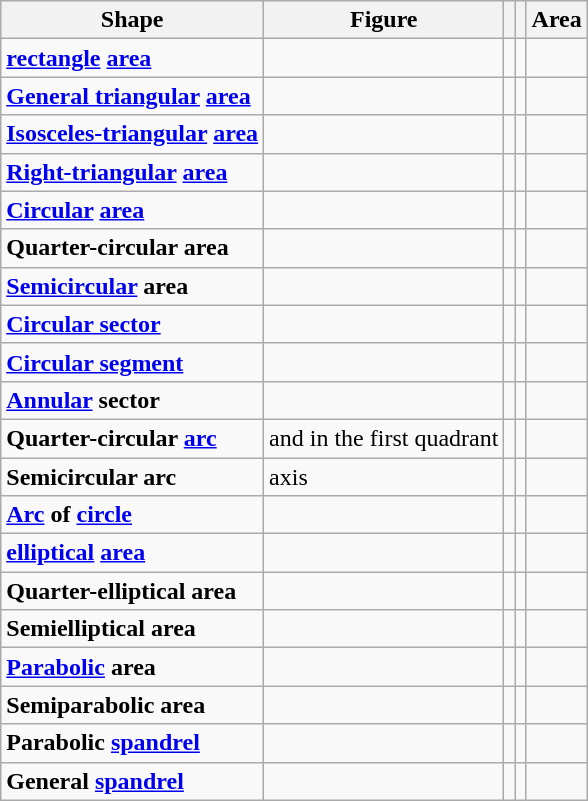<table class="wikitable">
<tr>
<th>Shape</th>
<th>Figure</th>
<th></th>
<th></th>
<th>Area</th>
</tr>
<tr>
<td><strong><a href='#'>rectangle</a> <a href='#'>area</a></strong></td>
<td align="center"></td>
<td align="center"></td>
<td align="center"></td>
<td align="center"></td>
</tr>
<tr>
<td><strong><a href='#'>General triangular</a> <a href='#'>area</a></strong></td>
<td align="center"></td>
<td align="center"></td>
<td align="center"></td>
<td align="center"></td>
</tr>
<tr>
<td><strong><a href='#'>Isosceles-triangular</a> <a href='#'>area</a></strong></td>
<td align="center"></td>
<td align="center"></td>
<td align="center"></td>
<td align="center"></td>
</tr>
<tr>
<td><strong><a href='#'>Right-triangular</a> <a href='#'>area</a></strong></td>
<td align="center"></td>
<td align="center"></td>
<td align="center"></td>
<td align="center"></td>
</tr>
<tr>
<td><strong><a href='#'>Circular</a> <a href='#'>area</a></strong></td>
<td align="center"></td>
<td align="center"></td>
<td align="center"></td>
<td align="center"></td>
</tr>
<tr>
<td><strong>Quarter-circular area</strong></td>
<td align="center"></td>
<td align="center"></td>
<td align="center"></td>
<td align="center"></td>
</tr>
<tr>
<td><strong><a href='#'>Semicircular</a> area</strong></td>
<td align="center"></td>
<td align="center"></td>
<td align="center"></td>
<td align="center"></td>
</tr>
<tr>
<td><strong><a href='#'>Circular sector</a></strong></td>
<td align="center"></td>
<td align="center"></td>
<td align="center"></td>
<td align="center"></td>
</tr>
<tr>
<td><strong><a href='#'>Circular segment</a></strong></td>
<td align="center"></td>
<td align="center"></td>
<td align="center"></td>
<td align="center"></td>
</tr>
<tr>
<td><strong><a href='#'>Annular</a> sector</strong></td>
<td align="center"></td>
<td align="center"></td>
<td align="center"></td>
<td align="center"></td>
</tr>
<tr>
<td><strong>Quarter-circular <a href='#'>arc</a></strong></td>
<td> and in the first quadrant</td>
<td align="center"></td>
<td align="center"></td>
<td align="center"></td>
</tr>
<tr>
<td><strong>Semicircular arc</strong></td>
<td> axis</td>
<td align="center"></td>
<td align="center"></td>
<td align="center"></td>
</tr>
<tr>
<td><strong><a href='#'>Arc</a> of <a href='#'>circle</a></strong></td>
<td></td>
<td align="center"><strong></strong></td>
<td align="center"></td>
<td align="center"></td>
</tr>
<tr>
<td><strong><a href='#'>elliptical</a> <a href='#'>area</a></strong></td>
<td align="center"></td>
<td align="center"></td>
<td align="center"></td>
<td align="center"></td>
</tr>
<tr>
<td><strong>Quarter-elliptical area</strong></td>
<td align="center"></td>
<td align="center"></td>
<td align="center"></td>
<td align="center"></td>
</tr>
<tr>
<td><strong>Semielliptical area</strong></td>
<td align="center"></td>
<td align="center"></td>
<td align="center"></td>
<td align="center"></td>
</tr>
<tr>
<td><strong><a href='#'>Parabolic</a> area</strong></td>
<td></td>
<td align="center"></td>
<td align="center"></td>
<td align="center"></td>
</tr>
<tr>
<td><strong>Semiparabolic area</strong><br></td>
<td align="center"></td>
<td align="center"></td>
<td align="center"></td>
<td align="center"></td>
</tr>
<tr>
<td><strong>Parabolic <a href='#'>spandrel</a></strong></td>
<td></td>
<td align="center"></td>
<td align="center"></td>
<td align="center"></td>
</tr>
<tr>
<td><strong>General <a href='#'>spandrel</a></strong></td>
<td></td>
<td align="center"></td>
<td align="center"></td>
<td align="center"></td>
</tr>
</table>
